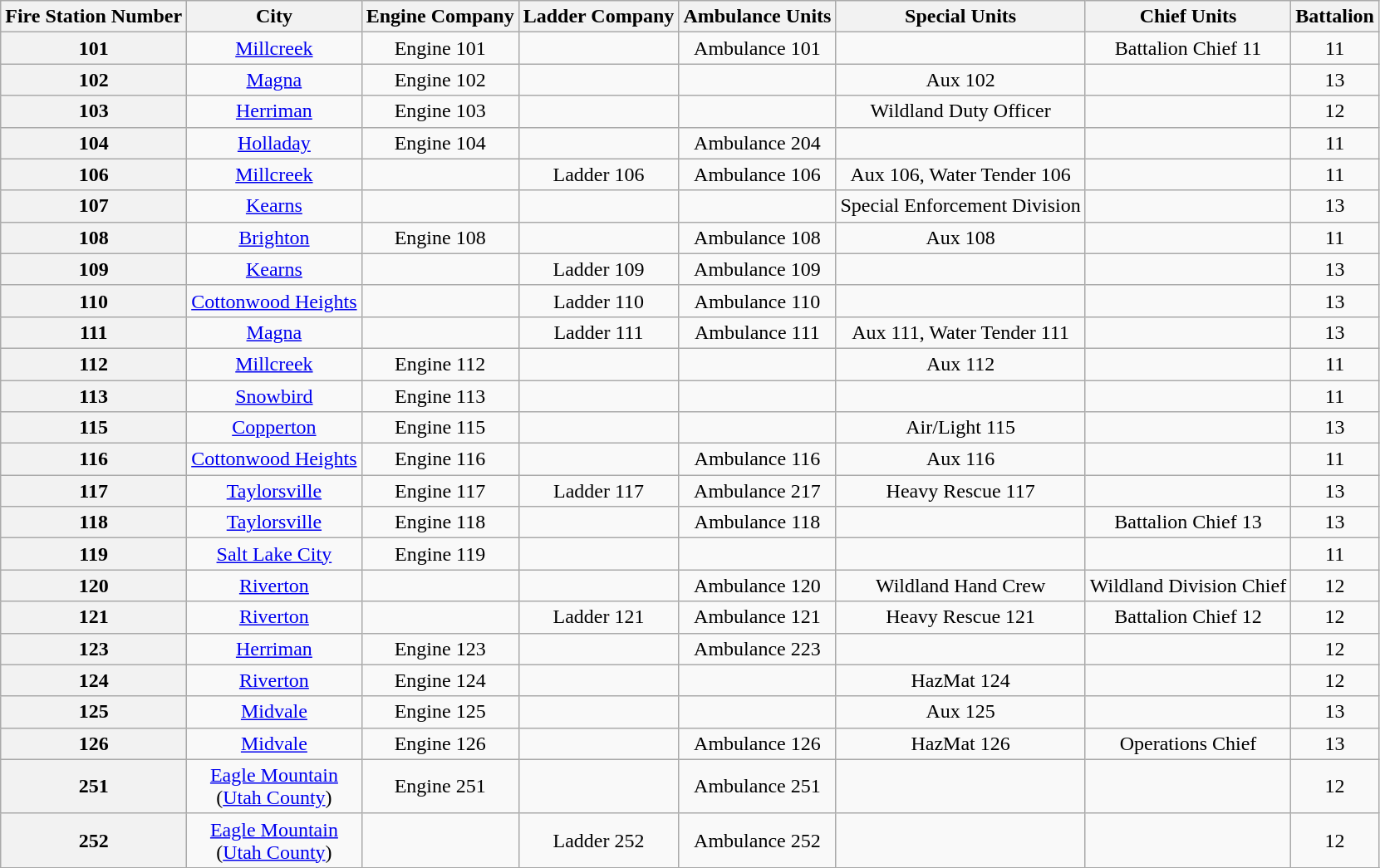<table class=wikitable style="text-align:center;">
<tr>
<th>Fire Station Number</th>
<th>City</th>
<th>Engine Company</th>
<th>Ladder Company</th>
<th>Ambulance Units</th>
<th>Special Units</th>
<th>Chief Units</th>
<th>Battalion</th>
</tr>
<tr>
<th>101</th>
<td><a href='#'>Millcreek</a></td>
<td>Engine 101</td>
<td></td>
<td>Ambulance 101</td>
<td></td>
<td>Battalion Chief 11</td>
<td>11</td>
</tr>
<tr>
<th>102</th>
<td><a href='#'>Magna</a></td>
<td>Engine 102</td>
<td></td>
<td></td>
<td>Aux 102</td>
<td></td>
<td>13</td>
</tr>
<tr>
<th>103</th>
<td><a href='#'>Herriman</a></td>
<td>Engine 103</td>
<td></td>
<td></td>
<td>Wildland Duty Officer</td>
<td></td>
<td>12</td>
</tr>
<tr>
<th>104</th>
<td><a href='#'>Holladay</a></td>
<td>Engine 104</td>
<td></td>
<td>Ambulance 204</td>
<td></td>
<td></td>
<td>11</td>
</tr>
<tr>
<th>106</th>
<td><a href='#'>Millcreek</a></td>
<td></td>
<td>Ladder 106</td>
<td>Ambulance 106</td>
<td>Aux 106, Water Tender 106</td>
<td></td>
<td>11</td>
</tr>
<tr>
<th>107</th>
<td><a href='#'>Kearns</a></td>
<td></td>
<td></td>
<td></td>
<td>Special Enforcement Division</td>
<td></td>
<td>13</td>
</tr>
<tr>
<th>108</th>
<td><a href='#'>Brighton</a></td>
<td>Engine 108</td>
<td></td>
<td>Ambulance 108</td>
<td>Aux 108</td>
<td></td>
<td>11</td>
</tr>
<tr>
<th>109</th>
<td><a href='#'>Kearns</a></td>
<td></td>
<td>Ladder 109</td>
<td>Ambulance 109</td>
<td></td>
<td></td>
<td>13</td>
</tr>
<tr>
<th>110</th>
<td><a href='#'>Cottonwood Heights</a></td>
<td></td>
<td>Ladder 110</td>
<td>Ambulance 110</td>
<td></td>
<td></td>
<td>13</td>
</tr>
<tr>
<th>111</th>
<td><a href='#'>Magna</a></td>
<td></td>
<td>Ladder 111</td>
<td>Ambulance 111</td>
<td>Aux 111, Water Tender 111</td>
<td></td>
<td>13</td>
</tr>
<tr>
<th>112</th>
<td><a href='#'>Millcreek</a></td>
<td>Engine 112</td>
<td></td>
<td></td>
<td>Aux 112</td>
<td></td>
<td>11</td>
</tr>
<tr>
<th>113</th>
<td><a href='#'>Snowbird</a></td>
<td>Engine 113</td>
<td></td>
<td></td>
<td></td>
<td></td>
<td>11</td>
</tr>
<tr>
<th>115</th>
<td><a href='#'>Copperton</a></td>
<td>Engine 115</td>
<td></td>
<td></td>
<td>Air/Light 115</td>
<td></td>
<td>13</td>
</tr>
<tr>
<th>116</th>
<td><a href='#'>Cottonwood Heights</a></td>
<td>Engine 116</td>
<td></td>
<td>Ambulance 116</td>
<td>Aux 116</td>
<td></td>
<td>11</td>
</tr>
<tr>
<th>117</th>
<td><a href='#'>Taylorsville</a></td>
<td>Engine 117</td>
<td>Ladder 117</td>
<td>Ambulance 217</td>
<td>Heavy Rescue 117</td>
<td></td>
<td>13</td>
</tr>
<tr>
<th>118</th>
<td><a href='#'>Taylorsville</a></td>
<td>Engine 118</td>
<td></td>
<td>Ambulance 118</td>
<td></td>
<td>Battalion Chief 13</td>
<td>13</td>
</tr>
<tr>
<th>119</th>
<td><a href='#'>Salt Lake City</a></td>
<td>Engine 119</td>
<td></td>
<td></td>
<td></td>
<td></td>
<td>11</td>
</tr>
<tr>
<th>120</th>
<td><a href='#'>Riverton</a></td>
<td></td>
<td></td>
<td>Ambulance 120</td>
<td>Wildland Hand Crew</td>
<td>Wildland Division Chief</td>
<td>12</td>
</tr>
<tr>
<th>121</th>
<td><a href='#'>Riverton</a></td>
<td></td>
<td>Ladder 121</td>
<td>Ambulance 121</td>
<td>Heavy Rescue 121</td>
<td>Battalion Chief 12</td>
<td>12</td>
</tr>
<tr>
<th>123</th>
<td><a href='#'>Herriman</a></td>
<td>Engine 123</td>
<td></td>
<td>Ambulance 223</td>
<td></td>
<td></td>
<td>12</td>
</tr>
<tr>
<th>124</th>
<td><a href='#'>Riverton</a></td>
<td>Engine 124</td>
<td></td>
<td></td>
<td>HazMat 124</td>
<td></td>
<td>12</td>
</tr>
<tr>
<th>125</th>
<td><a href='#'>Midvale</a></td>
<td>Engine 125</td>
<td></td>
<td></td>
<td>Aux 125</td>
<td></td>
<td>13</td>
</tr>
<tr>
<th>126</th>
<td><a href='#'>Midvale</a></td>
<td>Engine 126</td>
<td></td>
<td>Ambulance 126</td>
<td>HazMat 126</td>
<td>Operations Chief</td>
<td>13</td>
</tr>
<tr>
<th>251</th>
<td><a href='#'>Eagle Mountain</a><br>(<a href='#'>Utah County</a>)</td>
<td>Engine 251</td>
<td></td>
<td>Ambulance 251</td>
<td></td>
<td></td>
<td>12</td>
</tr>
<tr>
<th>252</th>
<td><a href='#'>Eagle Mountain</a><br>(<a href='#'>Utah County</a>)</td>
<td></td>
<td>Ladder 252</td>
<td>Ambulance 252</td>
<td></td>
<td></td>
<td>12</td>
</tr>
<tr>
</tr>
</table>
